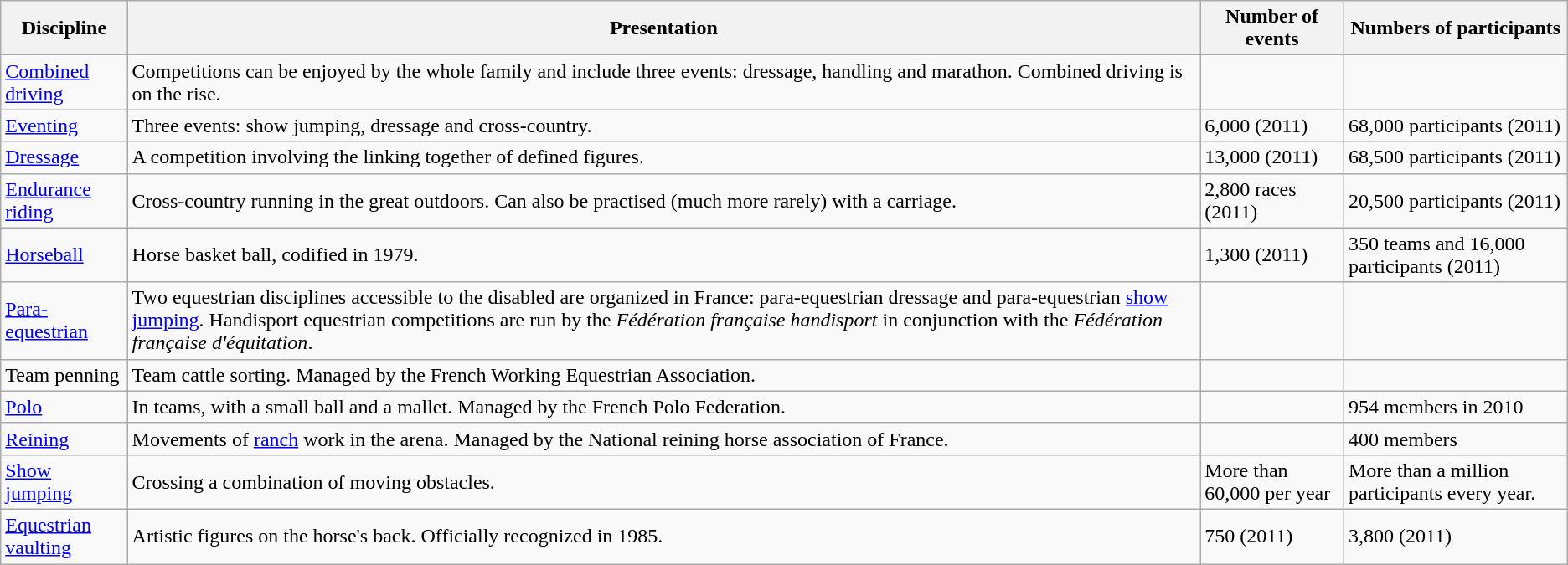<table class="wikitable">
<tr>
<th>Discipline</th>
<th>Presentation</th>
<th>Number of events</th>
<th>Numbers of participants</th>
</tr>
<tr>
<td><a href='#'>Combined driving</a></td>
<td>Competitions can be enjoyed by the whole family and include three events: dressage, handling and marathon. Combined driving is on the rise.</td>
<td></td>
<td></td>
</tr>
<tr>
<td><a href='#'>Eventing</a></td>
<td>Three events: show jumping, dressage and cross-country.</td>
<td>6,000 (2011)</td>
<td>68,000 participants (2011)</td>
</tr>
<tr>
<td><a href='#'>Dressage</a></td>
<td>A competition involving the linking together of defined figures.</td>
<td>13,000 (2011)</td>
<td>68,500 participants (2011)</td>
</tr>
<tr>
<td><a href='#'>Endurance riding</a></td>
<td>Cross-country running in the great outdoors. Can also be practised (much more rarely) with a carriage.</td>
<td>2,800 races (2011)</td>
<td>20,500 participants (2011)</td>
</tr>
<tr>
<td><a href='#'>Horseball</a></td>
<td>Horse basket ball, codified in 1979.</td>
<td>1,300 (2011)</td>
<td>350 teams and 16,000 participants (2011)</td>
</tr>
<tr>
<td><a href='#'>Para-equestrian</a></td>
<td>Two equestrian disciplines accessible to the disabled are organized in France: para-equestrian dressage and para-equestrian <a href='#'>show jumping</a>. Handisport equestrian competitions are run by the <em>Fédération française handisport</em> in conjunction with the <em>Fédération française d'équitation</em>.</td>
<td></td>
<td></td>
</tr>
<tr>
<td>Team penning</td>
<td>Team cattle sorting. Managed by the French Working Equestrian Association.</td>
<td></td>
<td></td>
</tr>
<tr>
<td><a href='#'>Polo</a></td>
<td>In teams, with a small ball and a mallet. Managed by the French Polo Federation.</td>
<td></td>
<td>954 members in 2010</td>
</tr>
<tr>
<td><a href='#'>Reining</a></td>
<td>Movements of <a href='#'>ranch</a> work in the arena. Managed by the National reining horse association of France.</td>
<td></td>
<td>400 members</td>
</tr>
<tr>
<td><a href='#'>Show jumping</a></td>
<td>Crossing a combination of moving obstacles.</td>
<td>More than 60,000 per year</td>
<td>More than a million participants every year.</td>
</tr>
<tr>
<td><a href='#'>Equestrian vaulting</a></td>
<td>Artistic figures on the horse's back. Officially recognized in 1985.</td>
<td>750 (2011)</td>
<td>3,800 (2011)</td>
</tr>
</table>
